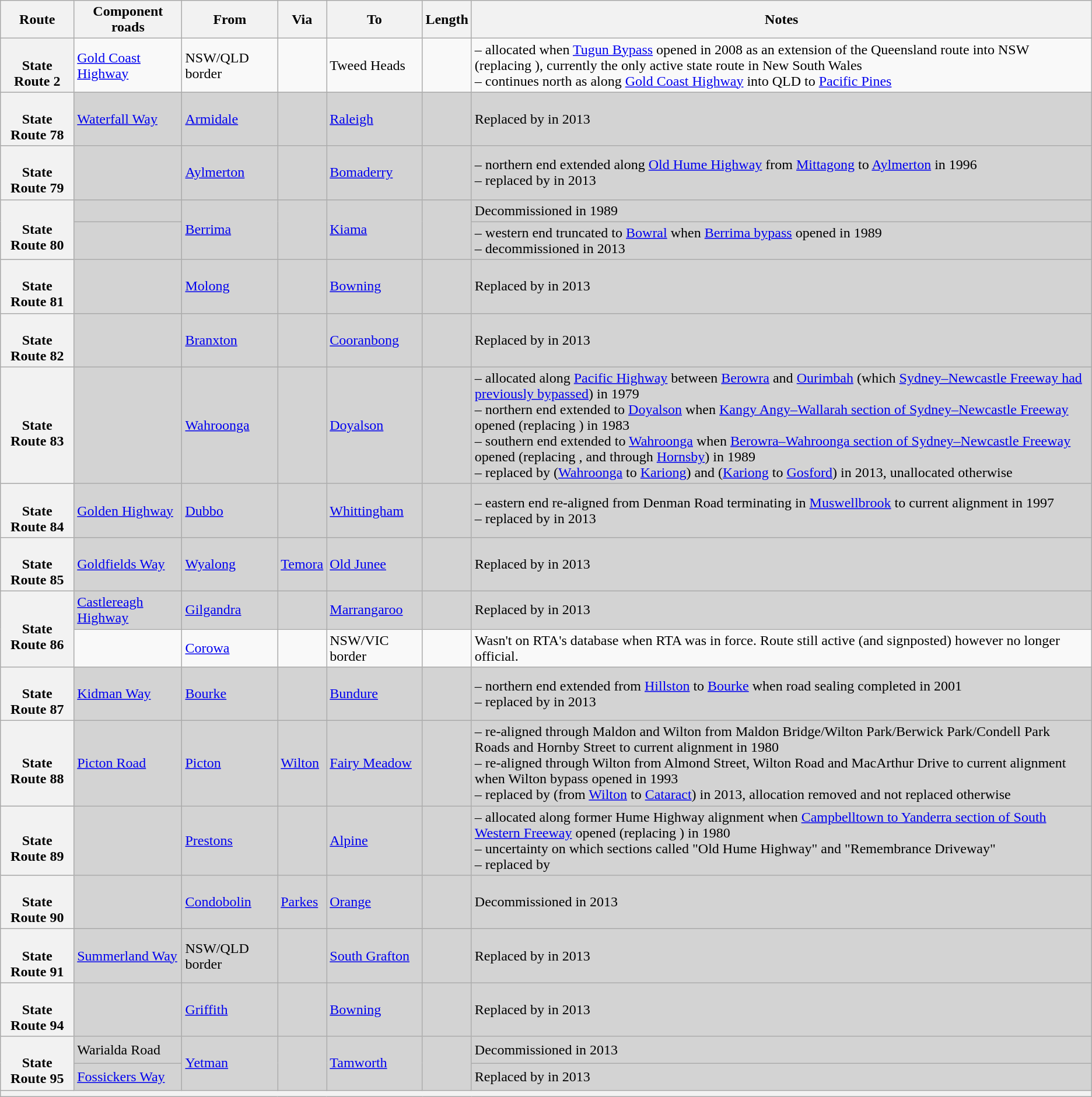<table class="wikitable sortable">
<tr>
<th scope="col">Route</th>
<th scope="col">Component roads</th>
<th scope="col">From</th>
<th scope="col">Via</th>
<th scope="col">To</th>
<th scope="col">Length</th>
<th scope="col">Notes</th>
</tr>
<tr>
<th><br>State Route 2</th>
<td><a href='#'>Gold Coast Highway</a></td>
<td>NSW/QLD border</td>
<td></td>
<td>Tweed Heads</td>
<td></td>
<td>– allocated when <a href='#'>Tugun Bypass</a> opened in 2008 as an extension of the Queensland route into NSW (replacing ), currently the only active state route in New South Wales<br>– continues north as  along <a href='#'>Gold Coast Highway</a> into QLD to <a href='#'>Pacific Pines</a></td>
</tr>
<tr style="background:#d3d3d3;">
<th><br>State Route 78</th>
<td><a href='#'>Waterfall Way</a></td>
<td><a href='#'>Armidale</a></td>
<td></td>
<td><a href='#'>Raleigh</a></td>
<td></td>
<td>Replaced by  in 2013</td>
</tr>
<tr style="background:#d3d3d3;">
<th><br>State Route 79</th>
<td></td>
<td><a href='#'>Aylmerton</a></td>
<td></td>
<td><a href='#'>Bomaderry</a></td>
<td></td>
<td>– northern end extended along <a href='#'>Old Hume Highway</a> from <a href='#'>Mittagong</a> to <a href='#'>Aylmerton</a> in 1996<br>– replaced by  in 2013</td>
</tr>
<tr style="background:#d3d3d3;">
<th rowspan="2"><br>State Route 80</th>
<td></td>
<td rowspan="2"><a href='#'>Berrima</a></td>
<td rowspan="2"></td>
<td rowspan="2"><a href='#'>Kiama</a></td>
<td rowspan="2"></td>
<td>Decommissioned in 1989</td>
</tr>
<tr style="background:#d3d3d3;">
<td></td>
<td>– western end truncated to <a href='#'>Bowral</a> when <a href='#'>Berrima bypass</a> opened in 1989<br>– decommissioned in 2013</td>
</tr>
<tr style="background:#d3d3d3;">
<th><br>State Route 81</th>
<td></td>
<td><a href='#'>Molong</a></td>
<td></td>
<td><a href='#'>Bowning</a></td>
<td></td>
<td>Replaced by  in 2013</td>
</tr>
<tr style="background:#d3d3d3;">
<th><br>State Route 82</th>
<td></td>
<td><a href='#'>Branxton</a></td>
<td></td>
<td><a href='#'>Cooranbong</a></td>
<td></td>
<td>Replaced by  in 2013</td>
</tr>
<tr style="background:#d3d3d3;">
<th><br>State Route 83</th>
<td></td>
<td><a href='#'>Wahroonga</a></td>
<td></td>
<td><a href='#'>Doyalson</a></td>
<td></td>
<td>– allocated along <a href='#'>Pacific Highway</a> between <a href='#'>Berowra</a> and <a href='#'>Ourimbah</a> (which <a href='#'>Sydney–Newcastle Freeway had previously bypassed</a>) in 1979<br>– northern end extended to <a href='#'>Doyalson</a> when <a href='#'>Kangy Angy–Wallarah section of Sydney–Newcastle Freeway</a> opened (replacing ) in 1983<br>– southern end extended to <a href='#'>Wahroonga</a> when <a href='#'>Berowra–Wahroonga section of Sydney–Newcastle Freeway</a> opened (replacing , and  through <a href='#'>Hornsby</a>) in 1989<br>– replaced by  (<a href='#'>Wahroonga</a> to <a href='#'>Kariong</a>) and  (<a href='#'>Kariong</a> to <a href='#'>Gosford</a>) in 2013, unallocated otherwise</td>
</tr>
<tr style="background:#d3d3d3;">
<th><br>State Route 84</th>
<td><a href='#'>Golden Highway</a></td>
<td><a href='#'>Dubbo</a></td>
<td></td>
<td><a href='#'>Whittingham</a></td>
<td></td>
<td>– eastern end re-aligned from Denman Road terminating in <a href='#'>Muswellbrook</a> to current alignment in 1997<br>– replaced by  in 2013</td>
</tr>
<tr style="background:#d3d3d3;">
<th><br>State Route 85</th>
<td><a href='#'>Goldfields Way</a></td>
<td><a href='#'>Wyalong</a></td>
<td><a href='#'>Temora</a></td>
<td><a href='#'>Old Junee</a></td>
<td></td>
<td>Replaced by  in 2013</td>
</tr>
<tr style="background:#d3d3d3;">
<th rowspan="2"><br>State Route 86</th>
<td><a href='#'>Castlereagh Highway</a></td>
<td><a href='#'>Gilgandra</a></td>
<td></td>
<td><a href='#'>Marrangaroo</a></td>
<td></td>
<td>Replaced by  in 2013</td>
</tr>
<tr>
<td></td>
<td><a href='#'>Corowa</a></td>
<td></td>
<td>NSW/VIC border</td>
<td></td>
<td>Wasn't on RTA's database when RTA was in force. Route still active (and signposted) however no longer official.</td>
</tr>
<tr style="background:#d3d3d3;">
<th><br>State Route 87</th>
<td><a href='#'>Kidman Way</a></td>
<td><a href='#'>Bourke</a></td>
<td></td>
<td><a href='#'>Bundure</a></td>
<td></td>
<td>– northern end extended from <a href='#'>Hillston</a> to <a href='#'>Bourke</a> when road sealing completed in 2001<br>– replaced by  in 2013</td>
</tr>
<tr style="background:#d3d3d3;">
<th><br>State Route 88</th>
<td><a href='#'>Picton Road</a></td>
<td><a href='#'>Picton</a></td>
<td><a href='#'>Wilton</a></td>
<td><a href='#'>Fairy Meadow</a></td>
<td></td>
<td>– re-aligned through Maldon and Wilton from Maldon Bridge/Wilton Park/Berwick Park/Condell Park Roads and Hornby Street to current alignment in 1980<br>– re-aligned through Wilton from Almond Street, Wilton Road and MacArthur Drive to current alignment when Wilton bypass opened in 1993<br>– replaced by  (from <a href='#'>Wilton</a> to <a href='#'>Cataract</a>) in 2013, allocation removed and not replaced otherwise</td>
</tr>
<tr style="background:#d3d3d3;">
<th><br>State Route 89</th>
<td></td>
<td><a href='#'>Prestons</a></td>
<td></td>
<td><a href='#'>Alpine</a></td>
<td></td>
<td>– allocated along former Hume Highway alignment when <a href='#'>Campbelltown to Yanderra section of South Western Freeway</a> opened (replacing ) in 1980<br>– uncertainty on which sections called "Old Hume Highway" and "Remembrance Driveway"<br>– replaced by </td>
</tr>
<tr style="background:#d3d3d3;">
<th><br>State Route 90</th>
<td></td>
<td><a href='#'>Condobolin</a></td>
<td><a href='#'>Parkes</a></td>
<td><a href='#'>Orange</a></td>
<td></td>
<td>Decommissioned in 2013</td>
</tr>
<tr style="background:#d3d3d3;">
<th><br>State Route 91</th>
<td><a href='#'>Summerland Way</a></td>
<td>NSW/QLD border</td>
<td></td>
<td><a href='#'>South Grafton</a></td>
<td></td>
<td>Replaced by  in 2013</td>
</tr>
<tr style="background:#d3d3d3;">
<th><br>State Route 94</th>
<td></td>
<td><a href='#'>Griffith</a></td>
<td></td>
<td><a href='#'>Bowning</a></td>
<td></td>
<td>Replaced by  in 2013</td>
</tr>
<tr style="background:#d3d3d3;">
<th rowspan="2"><br>State Route 95</th>
<td>Warialda Road</td>
<td rowspan="2"><a href='#'>Yetman</a></td>
<td rowspan="2"></td>
<td rowspan="2"><a href='#'>Tamworth</a></td>
<td rowspan="2"></td>
<td>Decommissioned in 2013</td>
</tr>
<tr style="background:#d3d3d3;">
<td><a href='#'>Fossickers Way</a></td>
<td>Replaced by  in 2013</td>
</tr>
<tr>
<td colspan="7" style="text-align:center; background:#f2f2f2;"></td>
</tr>
</table>
